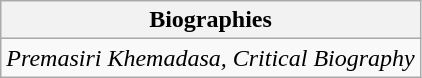<table class="wikitable" border="1">
<tr>
<th>Biographies</th>
</tr>
<tr>
<td><em>Premasiri Khemadasa, Critical Biography</em></td>
</tr>
</table>
